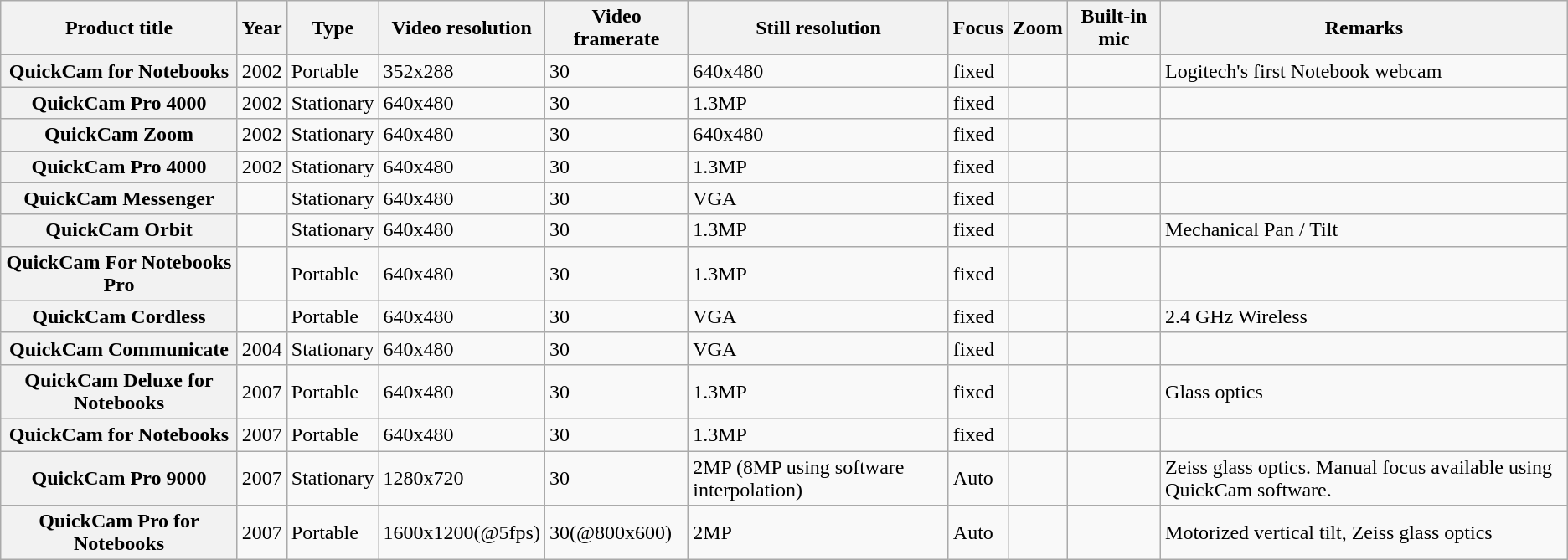<table class="wikitable sortable">
<tr>
<th>Product title</th>
<th>Year</th>
<th>Type</th>
<th>Video resolution</th>
<th>Video framerate</th>
<th>Still resolution</th>
<th>Focus</th>
<th>Zoom</th>
<th>Built-in mic</th>
<th>Remarks</th>
</tr>
<tr>
<th>QuickCam for Notebooks</th>
<td>2002</td>
<td>Portable</td>
<td>352x288</td>
<td>30</td>
<td>640x480</td>
<td>fixed</td>
<td></td>
<td></td>
<td>Logitech's first Notebook webcam</td>
</tr>
<tr>
<th>QuickCam Pro 4000</th>
<td>2002</td>
<td>Stationary</td>
<td>640x480</td>
<td>30</td>
<td>1.3MP</td>
<td>fixed</td>
<td></td>
<td></td>
<td></td>
</tr>
<tr>
<th>QuickCam Zoom</th>
<td>2002</td>
<td>Stationary</td>
<td>640x480</td>
<td>30</td>
<td>640x480</td>
<td>fixed</td>
<td></td>
<td></td>
<td></td>
</tr>
<tr>
<th>QuickCam Pro 4000</th>
<td>2002</td>
<td>Stationary</td>
<td>640x480</td>
<td>30</td>
<td>1.3MP</td>
<td>fixed</td>
<td></td>
<td></td>
<td></td>
</tr>
<tr>
<th>QuickCam Messenger</th>
<td></td>
<td>Stationary</td>
<td>640x480</td>
<td>30</td>
<td>VGA</td>
<td>fixed</td>
<td></td>
<td></td>
<td></td>
</tr>
<tr>
<th>QuickCam Orbit</th>
<td></td>
<td>Stationary</td>
<td>640x480</td>
<td>30</td>
<td>1.3MP</td>
<td>fixed</td>
<td></td>
<td></td>
<td>Mechanical Pan / Tilt</td>
</tr>
<tr>
<th>QuickCam For Notebooks Pro</th>
<td></td>
<td>Portable</td>
<td>640x480</td>
<td>30</td>
<td>1.3MP</td>
<td>fixed</td>
<td></td>
<td></td>
<td></td>
</tr>
<tr>
<th>QuickCam Cordless</th>
<td></td>
<td>Portable</td>
<td>640x480</td>
<td>30</td>
<td>VGA</td>
<td>fixed</td>
<td></td>
<td></td>
<td>2.4 GHz Wireless</td>
</tr>
<tr>
<th>QuickCam Communicate</th>
<td>2004</td>
<td>Stationary</td>
<td>640x480</td>
<td>30</td>
<td>VGA</td>
<td>fixed</td>
<td></td>
<td></td>
<td></td>
</tr>
<tr>
<th>QuickCam Deluxe for Notebooks</th>
<td>2007</td>
<td>Portable</td>
<td>640x480</td>
<td>30</td>
<td>1.3MP</td>
<td>fixed</td>
<td></td>
<td></td>
<td>Glass optics</td>
</tr>
<tr>
<th>QuickCam for Notebooks</th>
<td>2007</td>
<td>Portable</td>
<td>640x480</td>
<td>30</td>
<td>1.3MP</td>
<td>fixed</td>
<td></td>
<td></td>
<td></td>
</tr>
<tr>
<th>QuickCam Pro 9000</th>
<td>2007</td>
<td>Stationary</td>
<td>1280x720</td>
<td>30</td>
<td>2MP (8MP using software interpolation)</td>
<td>Auto</td>
<td></td>
<td></td>
<td>Zeiss glass optics. Manual focus available using QuickCam software.</td>
</tr>
<tr>
<th>QuickCam Pro for Notebooks</th>
<td>2007</td>
<td>Portable</td>
<td>1600x1200(@5fps)</td>
<td>30(@800x600)</td>
<td>2MP </td>
<td>Auto</td>
<td></td>
<td></td>
<td>Motorized vertical tilt, Zeiss glass optics</td>
</tr>
</table>
